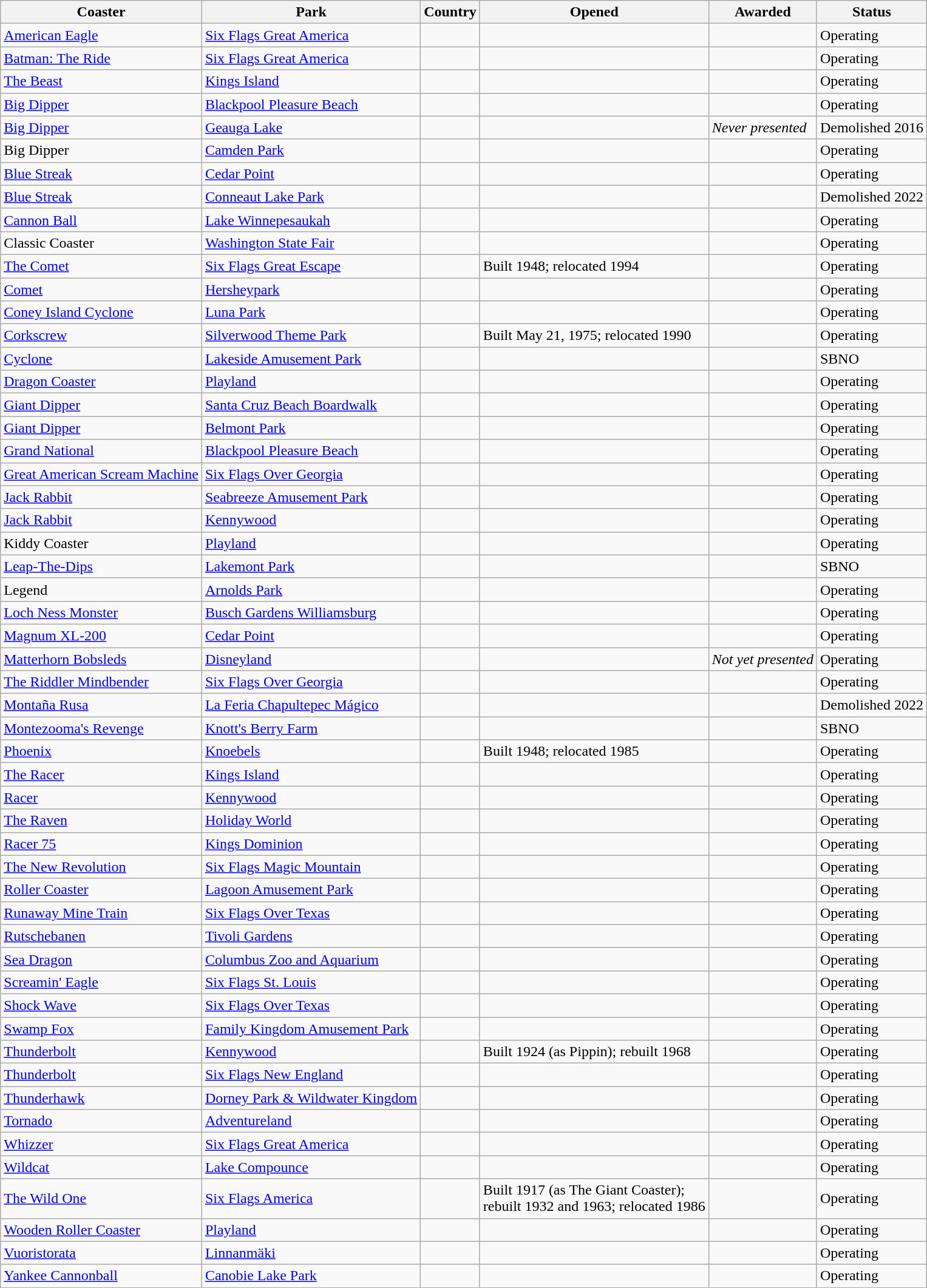<table class="wikitable sortable" border="1">
<tr>
<th>Coaster</th>
<th>Park</th>
<th>Country</th>
<th>Opened</th>
<th>Awarded</th>
<th>Status</th>
</tr>
<tr>
<td><a href='#'>American Eagle</a></td>
<td><a href='#'>Six Flags Great America</a></td>
<td></td>
<td></td>
<td></td>
<td>Operating</td>
</tr>
<tr>
<td><a href='#'>Batman: The Ride</a></td>
<td><a href='#'>Six Flags Great America</a></td>
<td></td>
<td></td>
<td></td>
<td>Operating</td>
</tr>
<tr>
<td><a href='#'>The Beast</a></td>
<td><a href='#'>Kings Island</a></td>
<td></td>
<td></td>
<td></td>
<td>Operating</td>
</tr>
<tr>
<td><a href='#'>Big Dipper</a></td>
<td><a href='#'>Blackpool Pleasure Beach</a></td>
<td></td>
<td></td>
<td></td>
<td>Operating</td>
</tr>
<tr>
<td><a href='#'>Big Dipper</a></td>
<td><a href='#'>Geauga Lake</a></td>
<td></td>
<td></td>
<td><em>Never presented</em></td>
<td data-sort-value="2016">Demolished 2016</td>
</tr>
<tr>
<td>Big Dipper</td>
<td><a href='#'>Camden Park</a></td>
<td></td>
<td></td>
<td></td>
<td>Operating</td>
</tr>
<tr>
<td><a href='#'>Blue Streak</a></td>
<td><a href='#'>Cedar Point</a></td>
<td></td>
<td></td>
<td></td>
<td>Operating</td>
</tr>
<tr>
<td><a href='#'>Blue Streak</a></td>
<td><a href='#'>Conneaut Lake Park</a></td>
<td></td>
<td></td>
<td></td>
<td data-sort-value="2022">Demolished 2022</td>
</tr>
<tr>
<td><a href='#'>Cannon Ball</a></td>
<td><a href='#'>Lake Winnepesaukah</a></td>
<td></td>
<td></td>
<td></td>
<td>Operating</td>
</tr>
<tr>
<td>Classic Coaster</td>
<td><a href='#'>Washington State Fair</a></td>
<td></td>
<td></td>
<td></td>
<td>Operating</td>
</tr>
<tr>
<td><a href='#'>The Comet</a></td>
<td><a href='#'>Six Flags Great Escape</a></td>
<td></td>
<td data-sort-value="1948">Built 1948; relocated 1994</td>
<td></td>
<td>Operating</td>
</tr>
<tr>
<td><a href='#'>Comet</a></td>
<td><a href='#'>Hersheypark</a></td>
<td></td>
<td></td>
<td></td>
<td>Operating</td>
</tr>
<tr>
<td><a href='#'>Coney Island Cyclone</a></td>
<td><a href='#'>Luna Park</a></td>
<td></td>
<td></td>
<td></td>
<td>Operating</td>
</tr>
<tr>
<td><a href='#'>Corkscrew</a></td>
<td><a href='#'>Silverwood Theme Park</a></td>
<td></td>
<td data-sort-value="1975">Built May 21, 1975; relocated 1990</td>
<td></td>
<td>Operating</td>
</tr>
<tr>
<td><a href='#'>Cyclone</a></td>
<td><a href='#'>Lakeside Amusement Park</a></td>
<td></td>
<td></td>
<td></td>
<td>SBNO</td>
</tr>
<tr>
<td><a href='#'>Dragon Coaster</a></td>
<td><a href='#'>Playland</a></td>
<td></td>
<td></td>
<td></td>
<td>Operating</td>
</tr>
<tr>
<td><a href='#'>Giant Dipper</a></td>
<td><a href='#'>Santa Cruz Beach Boardwalk</a></td>
<td></td>
<td></td>
<td></td>
<td>Operating</td>
</tr>
<tr>
<td><a href='#'>Giant Dipper</a></td>
<td><a href='#'>Belmont Park</a></td>
<td></td>
<td></td>
<td></td>
<td>Operating</td>
</tr>
<tr>
<td><a href='#'>Grand National</a></td>
<td><a href='#'>Blackpool Pleasure Beach</a></td>
<td></td>
<td></td>
<td></td>
<td>Operating</td>
</tr>
<tr>
<td><a href='#'>Great American Scream Machine</a></td>
<td><a href='#'>Six Flags Over Georgia</a></td>
<td></td>
<td></td>
<td></td>
<td>Operating</td>
</tr>
<tr>
<td><a href='#'>Jack Rabbit</a></td>
<td><a href='#'>Seabreeze Amusement Park</a></td>
<td></td>
<td></td>
<td></td>
<td>Operating</td>
</tr>
<tr>
<td><a href='#'>Jack Rabbit</a></td>
<td><a href='#'>Kennywood</a></td>
<td></td>
<td></td>
<td></td>
<td>Operating</td>
</tr>
<tr>
<td>Kiddy Coaster</td>
<td><a href='#'>Playland</a></td>
<td></td>
<td></td>
<td></td>
<td>Operating</td>
</tr>
<tr>
<td><a href='#'>Leap-The-Dips</a></td>
<td><a href='#'>Lakemont Park</a></td>
<td></td>
<td></td>
<td></td>
<td>SBNO</td>
</tr>
<tr>
<td>Legend</td>
<td><a href='#'>Arnolds Park</a></td>
<td></td>
<td></td>
<td></td>
<td>Operating</td>
</tr>
<tr>
<td><a href='#'>Loch Ness Monster</a></td>
<td><a href='#'>Busch Gardens Williamsburg</a></td>
<td></td>
<td></td>
<td></td>
<td>Operating</td>
</tr>
<tr>
<td><a href='#'>Magnum XL-200</a></td>
<td><a href='#'>Cedar Point</a></td>
<td></td>
<td></td>
<td></td>
<td>Operating</td>
</tr>
<tr>
<td><a href='#'>Matterhorn Bobsleds</a></td>
<td><a href='#'>Disneyland</a></td>
<td></td>
<td></td>
<td><em>Not yet presented</em></td>
<td>Operating</td>
</tr>
<tr>
<td><a href='#'>The Riddler Mindbender</a></td>
<td><a href='#'>Six Flags Over Georgia</a></td>
<td></td>
<td></td>
<td></td>
<td>Operating</td>
</tr>
<tr>
<td><a href='#'>Montaña Rusa</a></td>
<td><a href='#'>La Feria Chapultepec Mágico</a></td>
<td></td>
<td></td>
<td></td>
<td data-sort-value="2022">Demolished 2022</td>
</tr>
<tr>
<td><a href='#'>Montezooma's Revenge</a></td>
<td><a href='#'>Knott's Berry Farm</a></td>
<td></td>
<td></td>
<td></td>
<td>SBNO</td>
</tr>
<tr>
<td><a href='#'>Phoenix</a></td>
<td><a href='#'>Knoebels</a></td>
<td></td>
<td data-sort-value="1948">Built 1948; relocated 1985</td>
<td></td>
<td>Operating</td>
</tr>
<tr>
<td><a href='#'>The Racer</a></td>
<td><a href='#'>Kings Island</a></td>
<td></td>
<td></td>
<td></td>
<td>Operating</td>
</tr>
<tr>
<td><a href='#'>Racer</a></td>
<td><a href='#'>Kennywood</a></td>
<td></td>
<td></td>
<td></td>
<td>Operating</td>
</tr>
<tr>
<td><a href='#'>The Raven</a></td>
<td><a href='#'>Holiday World</a></td>
<td></td>
<td></td>
<td></td>
<td>Operating</td>
</tr>
<tr>
<td><a href='#'>Racer 75</a></td>
<td><a href='#'>Kings Dominion</a></td>
<td></td>
<td></td>
<td></td>
<td>Operating</td>
</tr>
<tr>
<td><a href='#'>The New Revolution</a></td>
<td><a href='#'>Six Flags Magic Mountain</a></td>
<td></td>
<td></td>
<td></td>
<td>Operating</td>
</tr>
<tr>
<td><a href='#'>Roller Coaster</a></td>
<td><a href='#'>Lagoon Amusement Park</a></td>
<td></td>
<td></td>
<td></td>
<td>Operating</td>
</tr>
<tr>
<td><a href='#'>Runaway Mine Train</a></td>
<td><a href='#'>Six Flags Over Texas</a></td>
<td></td>
<td></td>
<td></td>
<td>Operating</td>
</tr>
<tr>
<td><a href='#'>Rutschebanen</a></td>
<td><a href='#'>Tivoli Gardens</a></td>
<td></td>
<td></td>
<td></td>
<td>Operating</td>
</tr>
<tr>
<td><a href='#'>Sea Dragon</a></td>
<td><a href='#'>Columbus Zoo and Aquarium</a></td>
<td></td>
<td></td>
<td></td>
<td>Operating</td>
</tr>
<tr>
<td><a href='#'>Screamin' Eagle</a></td>
<td><a href='#'>Six Flags St. Louis</a></td>
<td></td>
<td></td>
<td></td>
<td>Operating</td>
</tr>
<tr>
<td><a href='#'>Shock Wave</a></td>
<td><a href='#'>Six Flags Over Texas</a></td>
<td></td>
<td></td>
<td></td>
<td>Operating</td>
</tr>
<tr>
<td><a href='#'>Swamp Fox</a></td>
<td><a href='#'>Family Kingdom Amusement Park</a></td>
<td></td>
<td></td>
<td></td>
<td>Operating</td>
</tr>
<tr>
<td><a href='#'>Thunderbolt</a></td>
<td><a href='#'>Kennywood</a></td>
<td></td>
<td data-sort-value="1924">Built 1924 (as Pippin); rebuilt 1968</td>
<td></td>
<td>Operating</td>
</tr>
<tr>
<td><a href='#'>Thunderbolt</a></td>
<td><a href='#'>Six Flags New England</a></td>
<td></td>
<td></td>
<td></td>
<td>Operating</td>
</tr>
<tr>
<td><a href='#'>Thunderhawk</a></td>
<td><a href='#'>Dorney Park & Wildwater Kingdom</a></td>
<td></td>
<td></td>
<td></td>
<td>Operating</td>
</tr>
<tr>
<td><a href='#'>Tornado</a></td>
<td><a href='#'>Adventureland</a></td>
<td></td>
<td></td>
<td></td>
<td>Operating</td>
</tr>
<tr>
<td><a href='#'>Whizzer</a></td>
<td><a href='#'>Six Flags Great America</a></td>
<td></td>
<td></td>
<td></td>
<td>Operating</td>
</tr>
<tr>
<td><a href='#'>Wildcat</a></td>
<td><a href='#'>Lake Compounce</a></td>
<td></td>
<td></td>
<td></td>
<td>Operating</td>
</tr>
<tr>
<td><a href='#'>The Wild One</a></td>
<td><a href='#'>Six Flags America</a></td>
<td></td>
<td data-sort-value="1917">Built 1917 (as The Giant Coaster);<br>rebuilt 1932 and 1963; relocated 1986</td>
<td></td>
<td>Operating</td>
</tr>
<tr>
<td><a href='#'>Wooden Roller Coaster</a></td>
<td><a href='#'>Playland</a></td>
<td></td>
<td></td>
<td></td>
<td>Operating</td>
</tr>
<tr>
<td><a href='#'>Vuoristorata</a></td>
<td><a href='#'>Linnanmäki</a></td>
<td></td>
<td></td>
<td></td>
<td>Operating</td>
</tr>
<tr>
<td><a href='#'>Yankee Cannonball</a></td>
<td><a href='#'>Canobie Lake Park</a></td>
<td></td>
<td></td>
<td></td>
<td>Operating</td>
</tr>
</table>
